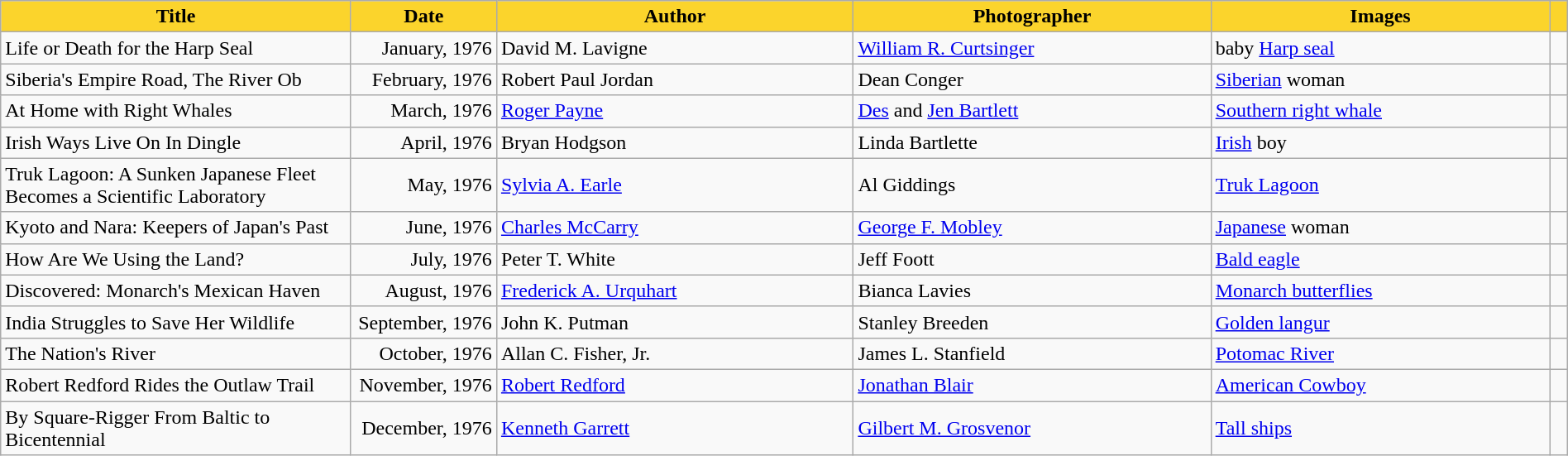<table class="wikitable" style="width:100%">
<tr>
<th scope="col" style="background-color:#fbd42c;" width=275px>Title</th>
<th scope="col" style="background-color:#fbd42c;" width=110>Date</th>
<th scope="col" style="background-color:#fbd42c;">Author</th>
<th scope="col" style="background-color:#fbd42c;">Photographer</th>
<th scope="col" style="background-color:#fbd42c;">Images</th>
<th scope="col" ! style="background-color:#fbd42c;"></th>
</tr>
<tr>
<td scope="row">Life or Death for the Harp Seal</td>
<td style="text-align:right;">January, 1976</td>
<td>David M. Lavigne</td>
<td><a href='#'>William R. Curtsinger</a></td>
<td>baby <a href='#'>Harp seal</a></td>
<td></td>
</tr>
<tr>
<td scope="row">Siberia's Empire Road, The River Ob</td>
<td style="text-align:right;">February, 1976</td>
<td>Robert Paul Jordan</td>
<td>Dean Conger</td>
<td><a href='#'>Siberian</a> woman</td>
<td></td>
</tr>
<tr>
<td scope="row">At Home with Right Whales</td>
<td style="text-align:right;">March, 1976</td>
<td><a href='#'>Roger Payne</a></td>
<td><a href='#'>Des</a> and <a href='#'>Jen Bartlett</a></td>
<td><a href='#'>Southern right whale</a></td>
<td></td>
</tr>
<tr>
<td scope="row">Irish Ways Live On In Dingle</td>
<td style="text-align:right;">April, 1976</td>
<td>Bryan Hodgson</td>
<td>Linda Bartlette</td>
<td><a href='#'>Irish</a> boy</td>
<td></td>
</tr>
<tr>
<td scope="row">Truk Lagoon: A Sunken Japanese Fleet Becomes a Scientific Laboratory</td>
<td style="text-align:right;">May, 1976</td>
<td><a href='#'>Sylvia A. Earle</a></td>
<td>Al Giddings</td>
<td><a href='#'>Truk Lagoon</a></td>
<td></td>
</tr>
<tr>
<td>Kyoto and Nara: Keepers of Japan's Past</td>
<td style="text-align:right;">June, 1976</td>
<td><a href='#'>Charles McCarry</a></td>
<td><a href='#'>George F. Mobley</a></td>
<td><a href='#'>Japanese</a> woman</td>
<td></td>
</tr>
<tr>
<td scope="row">How Are We Using the Land?</td>
<td style="text-align:right;">July, 1976</td>
<td>Peter T. White</td>
<td>Jeff Foott</td>
<td><a href='#'>Bald eagle</a></td>
<td></td>
</tr>
<tr>
<td scope="row">Discovered: Monarch's Mexican Haven</td>
<td style="text-align:right;">August, 1976</td>
<td><a href='#'>Frederick A. Urquhart</a></td>
<td>Bianca Lavies</td>
<td><a href='#'>Monarch butterflies</a></td>
<td></td>
</tr>
<tr>
<td scope="row">India Struggles to Save Her Wildlife</td>
<td style="text-align:right;">September, 1976</td>
<td>John K. Putman</td>
<td>Stanley Breeden</td>
<td><a href='#'>Golden langur</a></td>
<td></td>
</tr>
<tr>
<td scope="row">The Nation's River</td>
<td style="text-align:right;">October, 1976</td>
<td>Allan C. Fisher, Jr.</td>
<td>James L. Stanfield</td>
<td><a href='#'>Potomac River</a></td>
<td></td>
</tr>
<tr>
<td scope="row">Robert Redford Rides the Outlaw Trail</td>
<td style="text-align:right;">November, 1976</td>
<td><a href='#'>Robert Redford</a></td>
<td><a href='#'>Jonathan Blair</a></td>
<td><a href='#'>American Cowboy</a></td>
<td></td>
</tr>
<tr>
<td scope="row">By Square-Rigger From Baltic to Bicentennial</td>
<td style="text-align:right;">December, 1976</td>
<td><a href='#'>Kenneth Garrett</a></td>
<td><a href='#'>Gilbert M. Grosvenor</a></td>
<td><a href='#'>Tall ships</a></td>
<td></td>
</tr>
</table>
